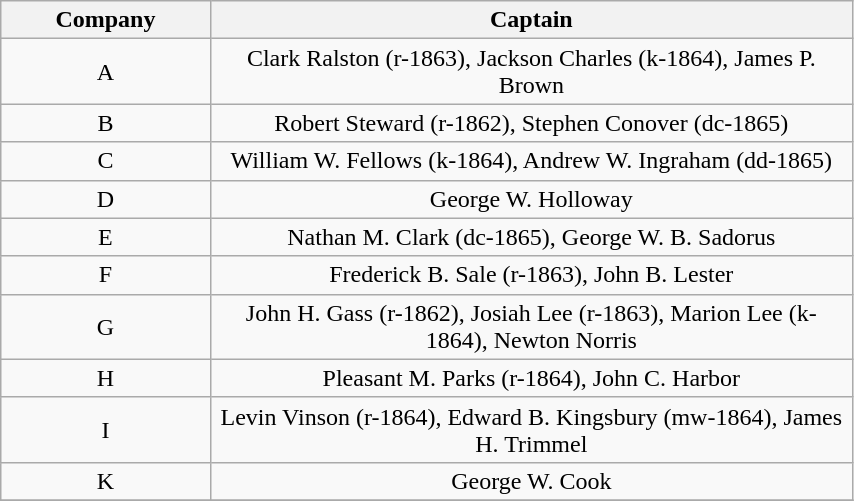<table class="wikitable" style="text-align:center; width:45%;">
<tr>
<th width=10%>Company</th>
<th width=35%>Captain</th>
</tr>
<tr>
<td rowspan=1>A</td>
<td>Clark Ralston (r-1863), Jackson Charles (k-1864), James P. Brown</td>
</tr>
<tr>
<td rowspan=1>B</td>
<td>Robert Steward (r-1862), Stephen Conover (dc-1865)</td>
</tr>
<tr>
<td rowspan=1>C</td>
<td>William W. Fellows (k-1864), Andrew W. Ingraham (dd-1865)</td>
</tr>
<tr>
<td rowspan=1>D</td>
<td>George W. Holloway</td>
</tr>
<tr>
<td rowspan=1>E</td>
<td>Nathan M. Clark (dc-1865), George W. B. Sadorus</td>
</tr>
<tr>
<td rowspan=1>F</td>
<td>Frederick B. Sale (r-1863), John B. Lester</td>
</tr>
<tr>
<td rowspan=1>G</td>
<td>John H. Gass (r-1862), Josiah Lee (r-1863), Marion Lee (k-1864), Newton Norris</td>
</tr>
<tr>
<td rowspan=1>H</td>
<td>Pleasant M. Parks (r-1864), John C. Harbor</td>
</tr>
<tr>
<td rowspan=1>I</td>
<td>Levin Vinson (r-1864), Edward B. Kingsbury (mw-1864), James H. Trimmel</td>
</tr>
<tr>
<td rowspan=1>K</td>
<td>George W. Cook</td>
</tr>
<tr>
</tr>
</table>
